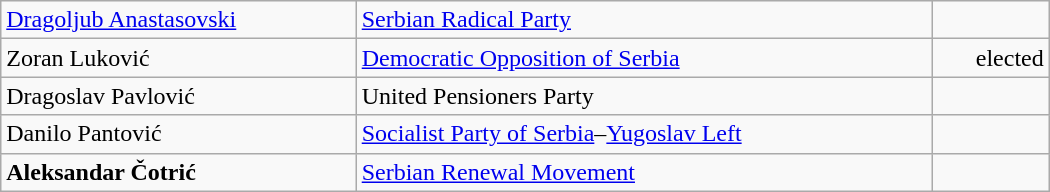<table style="width:700px;" class="wikitable">
<tr>
<td align="left"><a href='#'>Dragoljub Anastasovski</a></td>
<td align="left"><a href='#'>Serbian Radical Party</a></td>
<td align="right"></td>
</tr>
<tr>
<td align="left">Zoran Luković</td>
<td align="left"><a href='#'>Democratic Opposition of Serbia</a></td>
<td align="right">elected</td>
</tr>
<tr>
<td align="left">Dragoslav Pavlović</td>
<td align="left">United Pensioners Party</td>
<td align="right"></td>
</tr>
<tr>
<td align="left">Danilo Pantović</td>
<td align="left"><a href='#'>Socialist Party of Serbia</a>–<a href='#'>Yugoslav Left</a></td>
<td align="right"></td>
</tr>
<tr>
<td align="left"><strong>Aleksandar Čotrić</strong></td>
<td align="left"><a href='#'>Serbian Renewal Movement</a></td>
<td align="right"></td>
</tr>
</table>
